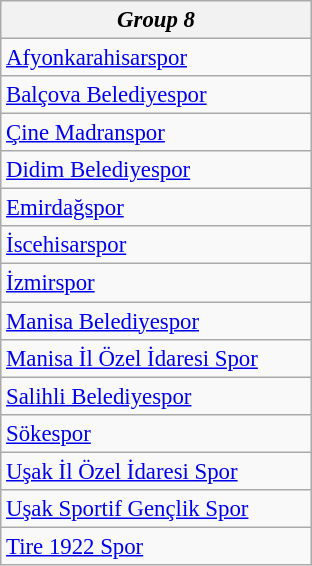<table class="wikitable collapsible collapsed" style="font-size:95%;">
<tr>
<th colspan="1" width="200"><em>Group 8</em></th>
</tr>
<tr>
<td><a href='#'>Afyonkarahisarspor</a></td>
</tr>
<tr>
<td><a href='#'>Balçova Belediyespor</a></td>
</tr>
<tr>
<td><a href='#'>Çine Madranspor</a></td>
</tr>
<tr>
<td><a href='#'>Didim Belediyespor</a></td>
</tr>
<tr>
<td><a href='#'>Emirdağspor</a></td>
</tr>
<tr>
<td><a href='#'>İscehisarspor</a></td>
</tr>
<tr>
<td><a href='#'>İzmirspor</a></td>
</tr>
<tr>
<td><a href='#'>Manisa Belediyespor</a></td>
</tr>
<tr>
<td><a href='#'>Manisa İl Özel İdaresi Spor</a></td>
</tr>
<tr>
<td><a href='#'>Salihli Belediyespor</a></td>
</tr>
<tr>
<td><a href='#'>Sökespor</a></td>
</tr>
<tr>
<td><a href='#'>Uşak İl Özel İdaresi Spor</a></td>
</tr>
<tr>
<td><a href='#'>Uşak Sportif Gençlik Spor</a></td>
</tr>
<tr>
<td><a href='#'>Tire 1922 Spor</a></td>
</tr>
</table>
